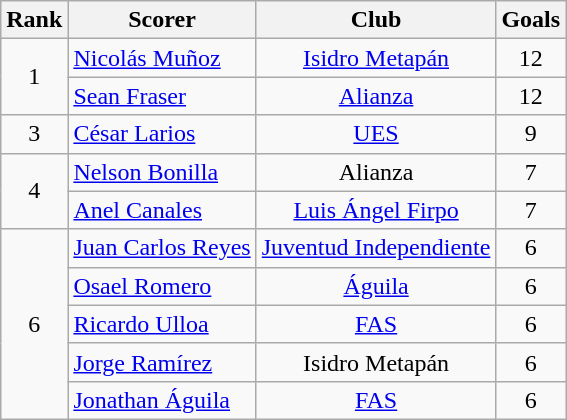<table class="wikitable" style="text-align:center">
<tr>
<th>Rank</th>
<th>Scorer</th>
<th>Club</th>
<th>Goals</th>
</tr>
<tr>
<td rowspan=2>1</td>
<td align="left"> <a href='#'>Nicolás Muñoz</a></td>
<td><a href='#'>Isidro Metapán</a></td>
<td>12</td>
</tr>
<tr>
<td align="left"> <a href='#'>Sean Fraser</a></td>
<td><a href='#'>Alianza</a></td>
<td>12</td>
</tr>
<tr>
<td>3</td>
<td align="left"> <a href='#'>César Larios</a></td>
<td><a href='#'>UES</a></td>
<td>9</td>
</tr>
<tr>
<td rowspan="2">4</td>
<td align="left"> <a href='#'>Nelson Bonilla</a></td>
<td>Alianza</td>
<td>7</td>
</tr>
<tr>
<td align="left"> <a href='#'>Anel Canales</a></td>
<td><a href='#'>Luis Ángel Firpo</a></td>
<td>7</td>
</tr>
<tr>
<td rowspan="5">6</td>
<td align="left"> <a href='#'>Juan Carlos Reyes</a></td>
<td><a href='#'>Juventud Independiente</a></td>
<td>6</td>
</tr>
<tr>
<td align="left"> <a href='#'>Osael Romero</a></td>
<td><a href='#'>Águila</a></td>
<td>6</td>
</tr>
<tr>
<td align="left"> <a href='#'>Ricardo Ulloa</a></td>
<td><a href='#'>FAS</a></td>
<td>6</td>
</tr>
<tr>
<td align="left"> <a href='#'>Jorge Ramírez</a></td>
<td>Isidro Metapán</td>
<td>6</td>
</tr>
<tr>
<td align="left"> <a href='#'>Jonathan Águila</a></td>
<td><a href='#'>FAS</a></td>
<td>6</td>
</tr>
</table>
